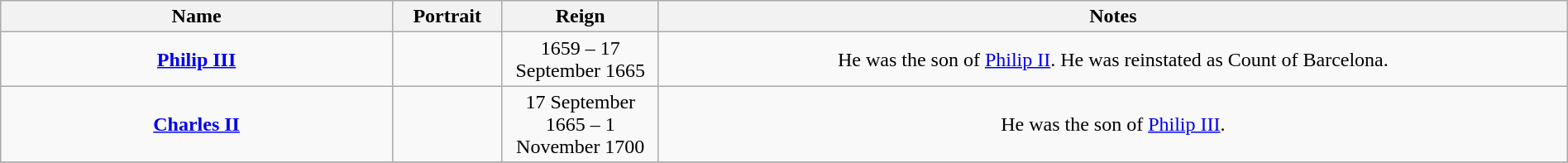<table style="text-align:center; width:100%" class="wikitable">
<tr>
<th width=25%>Name</th>
<th width=105px>Portrait</th>
<th width=10%>Reign</th>
<th width=58%>Notes</th>
</tr>
<tr>
<td><strong><a href='#'>Philip III</a></strong></td>
<td></td>
<td>1659 – 17 September 1665</td>
<td>He was the son of <a href='#'>Philip II</a>. He was reinstated as Count of Barcelona.</td>
</tr>
<tr>
<td><strong><a href='#'>Charles II</a></strong></td>
<td></td>
<td>17 September 1665 – 1 November 1700</td>
<td>He was the son of <a href='#'>Philip III</a>.</td>
</tr>
<tr>
</tr>
</table>
